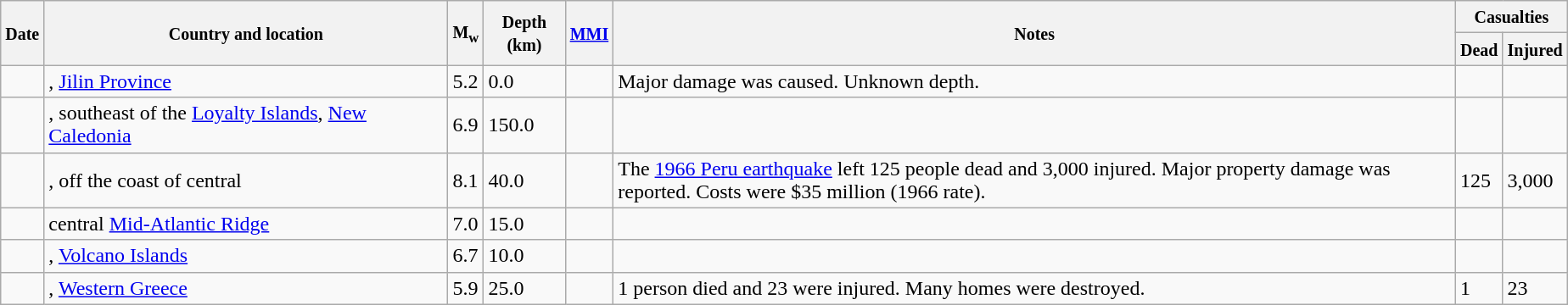<table class="wikitable sortable sort-under" style="border:1px black; margin-left:1em;">
<tr>
<th rowspan="2"><small>Date</small></th>
<th rowspan="2" style="width: 310px"><small>Country and location</small></th>
<th rowspan="2"><small>M<sub>w</sub></small></th>
<th rowspan="2"><small>Depth (km)</small></th>
<th rowspan="2"><small><a href='#'>MMI</a></small></th>
<th rowspan="2" class="unsortable"><small>Notes</small></th>
<th colspan="2"><small>Casualties</small></th>
</tr>
<tr>
<th><small>Dead</small></th>
<th><small>Injured</small></th>
</tr>
<tr>
<td></td>
<td>, <a href='#'>Jilin Province</a></td>
<td>5.2</td>
<td>0.0</td>
<td></td>
<td>Major damage was caused. Unknown depth.</td>
<td></td>
<td></td>
</tr>
<tr>
<td></td>
<td>, southeast of the <a href='#'>Loyalty Islands</a>, <a href='#'>New Caledonia</a></td>
<td>6.9</td>
<td>150.0</td>
<td></td>
<td></td>
<td></td>
<td></td>
</tr>
<tr>
<td></td>
<td>, off the coast of central</td>
<td>8.1</td>
<td>40.0</td>
<td></td>
<td>The <a href='#'>1966 Peru earthquake</a> left 125 people dead and 3,000 injured. Major property damage was reported. Costs were $35 million (1966 rate).</td>
<td>125</td>
<td>3,000</td>
</tr>
<tr>
<td></td>
<td>central <a href='#'>Mid-Atlantic Ridge</a></td>
<td>7.0</td>
<td>15.0</td>
<td></td>
<td></td>
<td></td>
<td></td>
</tr>
<tr>
<td></td>
<td>, <a href='#'>Volcano Islands</a></td>
<td>6.7</td>
<td>10.0</td>
<td></td>
<td></td>
<td></td>
<td></td>
</tr>
<tr>
<td></td>
<td>, <a href='#'>Western Greece</a></td>
<td>5.9</td>
<td>25.0</td>
<td></td>
<td>1 person died and 23 were injured. Many homes were destroyed.</td>
<td>1</td>
<td>23</td>
</tr>
</table>
